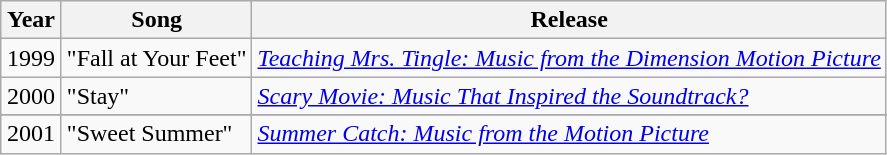<table class="wikitable">
<tr>
<th style="text-align:center; width:33px;">Year</th>
<th style="text-align:center;">Song</th>
<th style="text-align:center;">Release</th>
</tr>
<tr>
<td style="text-align:center;">1999</td>
<td>"Fall at Your Feet"</td>
<td><em><a href='#'>Teaching Mrs. Tingle: Music from the Dimension Motion Picture</a></em></td>
</tr>
<tr>
<td style="text-align:center;">2000</td>
<td>"Stay"</td>
<td><em><a href='#'>Scary Movie: Music That Inspired the Soundtrack?</a></em></td>
</tr>
<tr>
</tr>
<tr>
<td style="text-align:center;">2001</td>
<td>"Sweet Summer"</td>
<td><em><a href='#'>Summer Catch: Music from the Motion Picture</a></em></td>
</tr>
</table>
